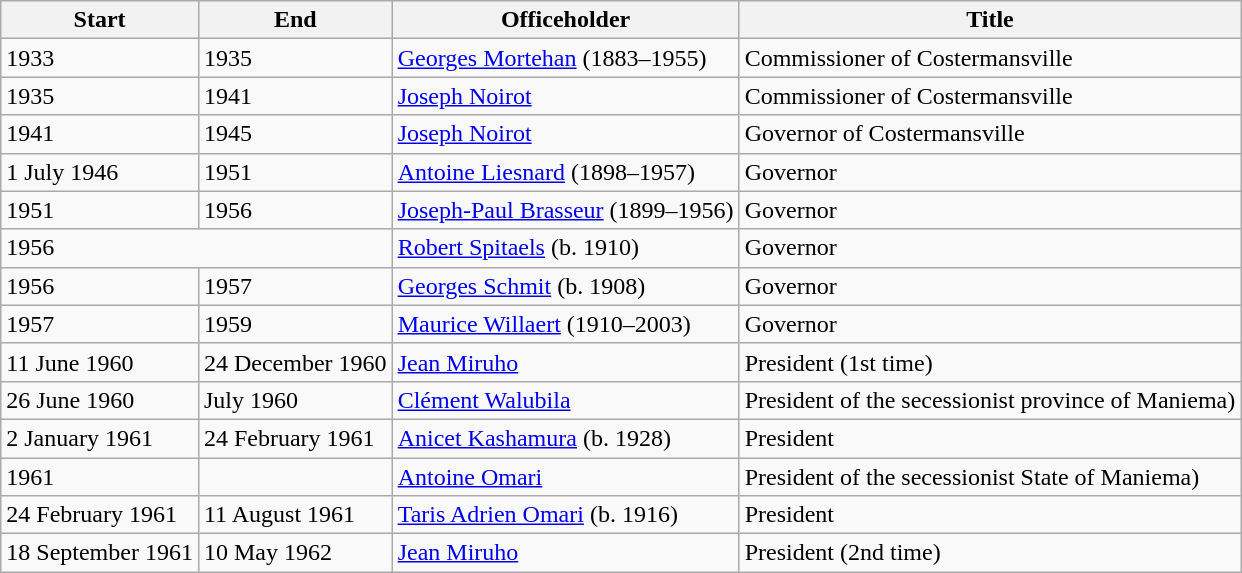<table class=wikitable sortable>
<tr>
<th>Start</th>
<th>End</th>
<th>Officeholder</th>
<th>Title</th>
</tr>
<tr>
<td>1933</td>
<td>1935</td>
<td><a href='#'>Georges Mortehan</a> (1883–1955)</td>
<td>Commissioner of Costermansville</td>
</tr>
<tr>
<td>1935</td>
<td>1941</td>
<td><a href='#'>Joseph Noirot</a></td>
<td>Commissioner of Costermansville</td>
</tr>
<tr>
<td>1941</td>
<td>1945</td>
<td><a href='#'>Joseph Noirot</a></td>
<td>Governor of Costermansville</td>
</tr>
<tr>
<td>1 July 1946</td>
<td>1951</td>
<td><a href='#'>Antoine Liesnard</a> (1898–1957)</td>
<td>Governor</td>
</tr>
<tr>
<td>1951</td>
<td>1956</td>
<td><a href='#'>Joseph-Paul Brasseur</a> (1899–1956)</td>
<td>Governor</td>
</tr>
<tr>
<td colspan=2>1956</td>
<td><a href='#'>Robert Spitaels</a> (b. 1910)</td>
<td>Governor</td>
</tr>
<tr>
<td>1956</td>
<td>1957</td>
<td><a href='#'>Georges Schmit</a> (b. 1908)</td>
<td>Governor</td>
</tr>
<tr>
<td>1957</td>
<td>1959</td>
<td><a href='#'>Maurice Willaert</a> (1910–2003)</td>
<td>Governor</td>
</tr>
<tr>
<td>11 June 1960</td>
<td>24 December 1960</td>
<td><a href='#'>Jean Miruho</a></td>
<td>President (1st time)</td>
</tr>
<tr>
<td>26 June 1960</td>
<td>July 1960</td>
<td><a href='#'>Clément Walubila</a></td>
<td>President of the secessionist province of Maniema)</td>
</tr>
<tr>
<td>2 January 1961</td>
<td>24 February 1961</td>
<td><a href='#'>Anicet Kashamura</a> (b. 1928)</td>
<td>President</td>
</tr>
<tr>
<td>1961</td>
<td></td>
<td><a href='#'>Antoine Omari</a></td>
<td>President of the secessionist State of Maniema)</td>
</tr>
<tr>
<td>24 February 1961</td>
<td>11 August 1961</td>
<td><a href='#'>Taris Adrien Omari</a> (b. 1916)</td>
<td>President</td>
</tr>
<tr>
<td>18 September 1961</td>
<td>10 May 1962</td>
<td><a href='#'>Jean Miruho</a></td>
<td>President (2nd time)</td>
</tr>
</table>
